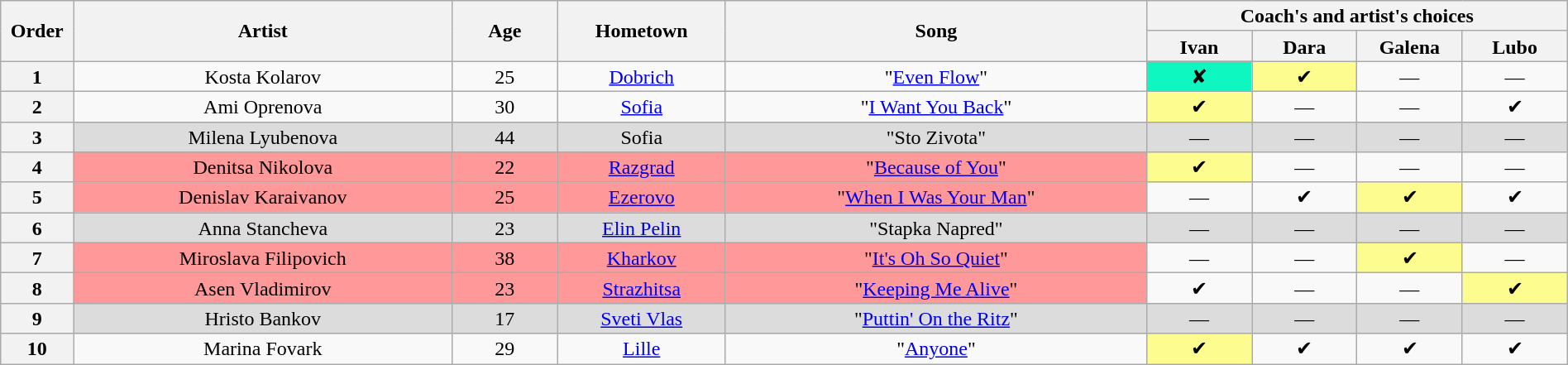<table class="wikitable" style="text-align:center; line-height:17px; width:100%">
<tr>
<th rowspan="2" scope="col" style="width:02%">Order</th>
<th rowspan="2" scope="col" style="width:18%">Artist</th>
<th rowspan="2" scope="col" style="width:05%">Age</th>
<th rowspan="2" scope="col" style="width:08%">Hometown</th>
<th rowspan="2" scope="col" style="width:20%">Song</th>
<th colspan="4" scope="col" style="width:20%">Coach's and artist's choices</th>
</tr>
<tr>
<th style="width:05%">Ivan</th>
<th style="width:05%">Dara</th>
<th style="width:05%">Galena</th>
<th style="width:05%">Lubo</th>
</tr>
<tr>
<th>1</th>
<td>Kosta Kolarov</td>
<td>25</td>
<td><a href='#'>Dobrich</a></td>
<td>"<a href='#'>Even Flow</a>"</td>
<td style="background:#0ff7c0">✘</td>
<td style="background:#fdfc8f">✔</td>
<td>—</td>
<td>—</td>
</tr>
<tr>
<th>2</th>
<td>Ami Oprenova</td>
<td>30</td>
<td><a href='#'>Sofia</a></td>
<td>"<a href='#'>I Want You Back</a>"</td>
<td style="background:#fdfc8f">✔</td>
<td>—</td>
<td>—</td>
<td>✔</td>
</tr>
<tr style="background:#dcdcdc">
<th>3</th>
<td>Milena Lyubenova</td>
<td>44</td>
<td>Sofia</td>
<td>"Sto Zivota"</td>
<td>—</td>
<td>—</td>
<td>—</td>
<td>—</td>
</tr>
<tr>
<th>4</th>
<td style="background:#FF9999">Denitsa Nikolova</td>
<td style="background:#FF9999">22</td>
<td style="background:#FF9999"><a href='#'>Razgrad</a></td>
<td style="background:#FF9999">"<a href='#'>Because of You</a>"</td>
<td style="background:#fdfc8f">✔</td>
<td>—</td>
<td>—</td>
<td>—</td>
</tr>
<tr>
<th>5</th>
<td style="background:#FF9999">Denislav Karaivanov</td>
<td style="background:#FF9999">25</td>
<td style="background:#FF9999"><a href='#'>Ezerovo</a></td>
<td style="background:#FF9999">"<a href='#'>When I Was Your Man</a>"</td>
<td>—</td>
<td>✔</td>
<td style="background:#fdfc8f">✔</td>
<td>✔</td>
</tr>
<tr style="background:#dcdcdc">
<th>6</th>
<td>Anna Stancheva</td>
<td>23</td>
<td><a href='#'>Elin Pelin</a></td>
<td>"Stapka Napred"</td>
<td>—</td>
<td>—</td>
<td>—</td>
<td>—</td>
</tr>
<tr>
<th>7</th>
<td style="background:#FF9999">Miroslava Filipovich</td>
<td style="background:#FF9999">38</td>
<td style="background:#FF9999"> <a href='#'>Kharkov</a></td>
<td style="background:#FF9999">"<a href='#'>It's Oh So Quiet</a>"</td>
<td>—</td>
<td>—</td>
<td style="background:#fdfc8f">✔</td>
<td>—</td>
</tr>
<tr>
<th>8</th>
<td style="background:#FF9999">Asen Vladimirov</td>
<td style="background:#FF9999">23</td>
<td style="background:#FF9999"><a href='#'>Strazhitsa</a></td>
<td style="background:#FF9999">"<a href='#'>Keeping Me Alive</a>"</td>
<td>✔</td>
<td>—</td>
<td>—</td>
<td style="background:#fdfc8f">✔</td>
</tr>
<tr style="background:#dcdcdc">
<th>9</th>
<td>Hristo Bankov</td>
<td>17</td>
<td><a href='#'>Sveti Vlas</a></td>
<td>"<a href='#'>Puttin' On the Ritz</a>"</td>
<td>—</td>
<td>—</td>
<td>—</td>
<td>—</td>
</tr>
<tr>
<th>10</th>
<td>Marina Fovark</td>
<td>29</td>
<td> <a href='#'>Lille</a></td>
<td>"<a href='#'>Anyone</a>"</td>
<td style="background:#fdfc8f">✔</td>
<td>✔</td>
<td>✔</td>
<td>✔</td>
</tr>
</table>
